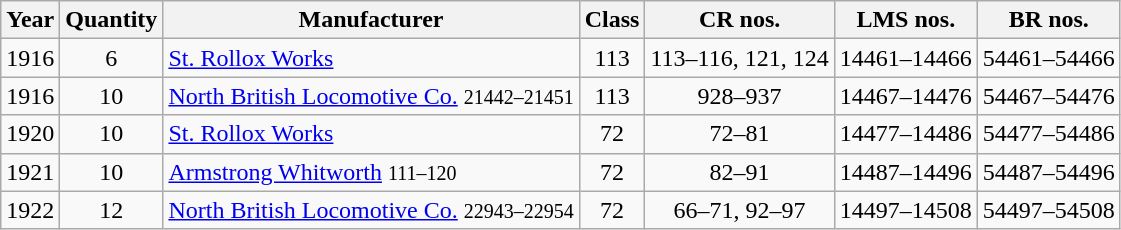<table class="wikitable" style=text-align:center>
<tr>
<th>Year</th>
<th>Quantity</th>
<th>Manufacturer</th>
<th>Class</th>
<th>CR nos.</th>
<th>LMS nos.</th>
<th>BR nos.</th>
</tr>
<tr>
<td>1916</td>
<td>6</td>
<td style=text-align:left><a href='#'>St. Rollox Works</a></td>
<td>113</td>
<td>113–116, 121, 124</td>
<td>14461–14466</td>
<td>54461–54466</td>
</tr>
<tr>
<td>1916</td>
<td>10</td>
<td style=text-align:left><a href='#'>North British Locomotive Co.</a> <small>21442–21451</small></td>
<td>113</td>
<td>928–937</td>
<td>14467–14476</td>
<td>54467–54476</td>
</tr>
<tr>
<td>1920</td>
<td>10</td>
<td style=text-align:left><a href='#'>St. Rollox Works</a></td>
<td>72</td>
<td>72–81</td>
<td>14477–14486</td>
<td>54477–54486</td>
</tr>
<tr>
<td>1921</td>
<td>10</td>
<td style=text-align:left><a href='#'>Armstrong Whitworth</a> <small>111–120</small></td>
<td>72</td>
<td>82–91</td>
<td>14487–14496</td>
<td>54487–54496</td>
</tr>
<tr>
<td>1922</td>
<td>12</td>
<td style=text-align:left><a href='#'>North British Locomotive Co.</a> <small>22943–22954</small></td>
<td>72</td>
<td>66–71, 92–97</td>
<td>14497–14508</td>
<td>54497–54508</td>
</tr>
</table>
